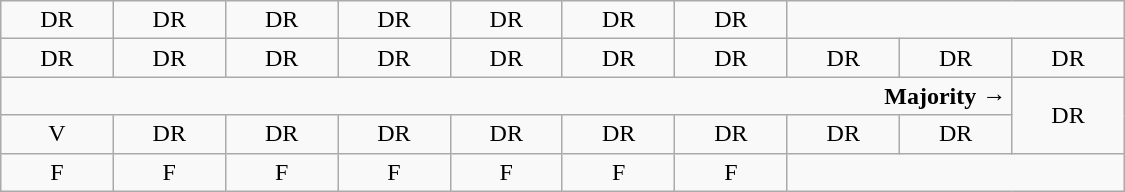<table class="wikitable" style="text-align:center" width=750px>
<tr>
<td>DR</td>
<td>DR</td>
<td>DR</td>
<td>DR</td>
<td>DR</td>
<td>DR</td>
<td>DR</td>
</tr>
<tr>
<td width=50px >DR</td>
<td width=50px >DR</td>
<td width=50px >DR</td>
<td width=50px >DR</td>
<td width=50px >DR</td>
<td width=50px >DR</td>
<td width=50px >DR</td>
<td width=50px >DR</td>
<td width=50px >DR</td>
<td width=50px >DR</td>
</tr>
<tr>
<td colspan=9 style="text-align:right"><strong>Majority →</strong></td>
<td rowspan=2 >DR<br></td>
</tr>
<tr>
<td>V<br></td>
<td>DR<br></td>
<td>DR<br></td>
<td>DR<br></td>
<td>DR<br></td>
<td>DR<br></td>
<td>DR<br></td>
<td>DR<br></td>
<td>DR<br></td>
</tr>
<tr>
<td>F<br></td>
<td>F</td>
<td>F</td>
<td>F</td>
<td>F</td>
<td>F</td>
<td>F</td>
</tr>
</table>
